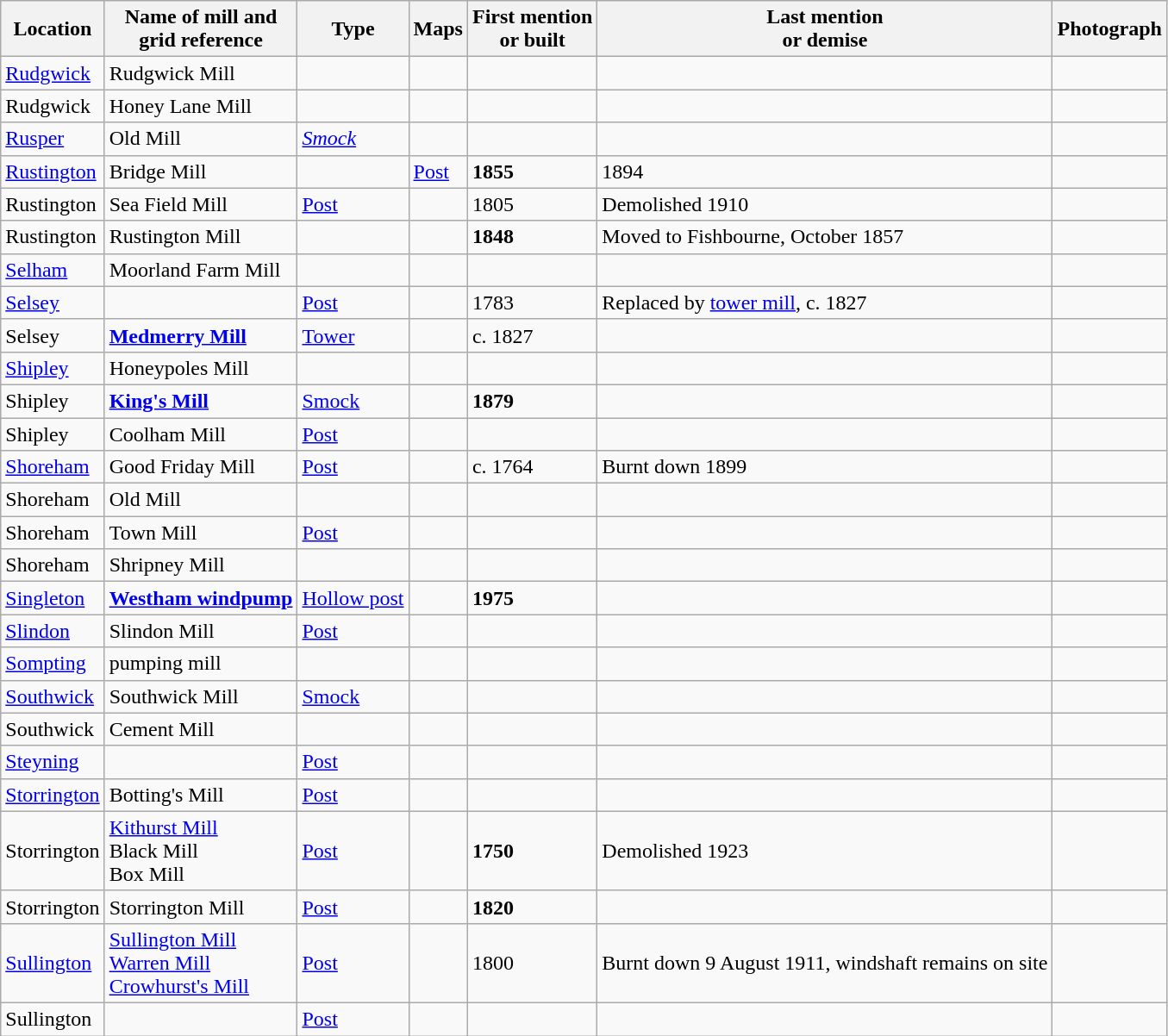<table class="wikitable">
<tr>
<th>Location</th>
<th>Name of mill and<br>grid reference</th>
<th>Type</th>
<th>Maps</th>
<th>First mention<br>or built</th>
<th>Last mention<br> or demise</th>
<th>Photograph</th>
</tr>
<tr>
<td><a href='#'>Rudgwick</a></td>
<td>Rudgwick Mill</td>
<td></td>
<td></td>
<td></td>
<td></td>
<td></td>
</tr>
<tr>
<td>Rudgwick</td>
<td>Honey Lane Mill</td>
<td></td>
<td></td>
<td></td>
<td></td>
<td></td>
</tr>
<tr>
<td><a href='#'>Rusper</a></td>
<td>Old Mill</td>
<td><em><a href='#'>Smock</a></em></td>
<td></td>
<td></td>
<td></td>
<td></td>
</tr>
<tr>
<td><a href='#'>Rustington</a></td>
<td>Bridge Mill</td>
<td></td>
<td><a href='#'>Post</a></td>
<td><strong>1855</strong></td>
<td>1894</td>
<td></td>
</tr>
<tr>
<td>Rustington</td>
<td>Sea Field Mill</td>
<td><a href='#'>Post</a></td>
<td></td>
<td>1805</td>
<td>Demolished 1910</td>
<td></td>
</tr>
<tr>
<td>Rustington</td>
<td>Rustington Mill</td>
<td></td>
<td></td>
<td><strong>1848</strong></td>
<td>Moved to Fishbourne, October 1857</td>
<td></td>
</tr>
<tr>
<td><a href='#'>Selham</a></td>
<td>Moorland Farm Mill</td>
<td></td>
<td></td>
<td></td>
<td></td>
<td></td>
</tr>
<tr>
<td><a href='#'>Selsey</a></td>
<td></td>
<td><a href='#'>Post</a></td>
<td></td>
<td>1783</td>
<td>Replaced by <a href='#'>tower mill</a>, c. 1827</td>
<td></td>
</tr>
<tr>
<td>Selsey</td>
<td><strong><a href='#'>Medmerry Mill</a></strong><br></td>
<td><a href='#'>Tower</a></td>
<td></td>
<td>c. 1827</td>
<td></td>
<td></td>
</tr>
<tr>
<td><a href='#'>Shipley</a></td>
<td>Honeypoles Mill</td>
<td></td>
<td></td>
<td></td>
<td></td>
<td></td>
</tr>
<tr>
<td>Shipley</td>
<td><strong><a href='#'>King's Mill</a></strong><br></td>
<td><a href='#'>Smock</a></td>
<td></td>
<td><strong>1879</strong></td>
<td></td>
<td></td>
</tr>
<tr>
<td>Shipley</td>
<td>Coolham Mill</td>
<td><a href='#'>Post</a></td>
<td></td>
<td></td>
<td></td>
<td></td>
</tr>
<tr>
<td><a href='#'>Shoreham</a></td>
<td>Good Friday Mill</td>
<td><a href='#'>Post</a></td>
<td></td>
<td>c. 1764</td>
<td>Burnt down 1899</td>
<td></td>
</tr>
<tr>
<td>Shoreham</td>
<td>Old Mill</td>
<td></td>
<td></td>
<td></td>
<td></td>
<td></td>
</tr>
<tr>
<td>Shoreham</td>
<td>Town Mill</td>
<td><a href='#'>Post</a></td>
<td></td>
<td></td>
<td></td>
<td></td>
</tr>
<tr>
<td>Shoreham</td>
<td>Shripney Mill</td>
<td></td>
<td></td>
<td></td>
<td></td>
<td></td>
</tr>
<tr>
<td><a href='#'>Singleton</a></td>
<td><strong><a href='#'>Westham windpump</a></strong><br></td>
<td><a href='#'>Hollow post</a></td>
<td></td>
<td><strong>1975</strong></td>
<td></td>
<td></td>
</tr>
<tr>
<td><a href='#'>Slindon</a></td>
<td>Slindon Mill</td>
<td><a href='#'>Post</a></td>
<td></td>
<td></td>
<td></td>
<td></td>
</tr>
<tr>
<td><a href='#'>Sompting</a></td>
<td>pumping mill</td>
<td></td>
<td></td>
<td></td>
<td></td>
<td></td>
</tr>
<tr>
<td><a href='#'>Southwick</a></td>
<td>Southwick Mill</td>
<td><a href='#'>Smock</a></td>
<td></td>
<td></td>
<td></td>
<td></td>
</tr>
<tr>
<td>Southwick</td>
<td>Cement Mill</td>
<td></td>
<td></td>
<td></td>
<td></td>
<td></td>
</tr>
<tr>
<td><a href='#'>Steyning</a></td>
<td></td>
<td><a href='#'>Post</a></td>
<td></td>
<td></td>
<td></td>
<td></td>
</tr>
<tr>
<td><a href='#'>Storrington</a></td>
<td>Botting's Mill</td>
<td><a href='#'>Post</a></td>
<td></td>
<td></td>
<td></td>
<td></td>
</tr>
<tr>
<td>Storrington</td>
<td><a href='#'>Kithurst Mill</a><br>Black Mill<br>Box Mill</td>
<td><a href='#'>Post</a></td>
<td></td>
<td><strong>1750</strong></td>
<td>Demolished 1923</td>
<td></td>
</tr>
<tr>
<td>Storrington</td>
<td>Storrington Mill</td>
<td><a href='#'>Post</a></td>
<td></td>
<td><strong>1820</strong></td>
<td></td>
<td></td>
</tr>
<tr>
<td><a href='#'>Sullington</a></td>
<td><a href='#'>Sullington Mill<br>Warren Mill<br>Crowhurst's Mill</a></td>
<td><a href='#'>Post</a></td>
<td></td>
<td>1800</td>
<td>Burnt down 9 August 1911, windshaft remains on site</td>
<td></td>
</tr>
<tr>
<td>Sullington</td>
<td></td>
<td><a href='#'>Post</a></td>
<td></td>
<td></td>
<td></td>
<td></td>
</tr>
</table>
